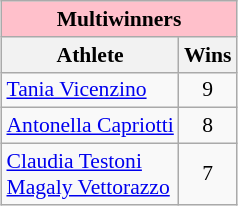<table class="wikitable" style="margin-left: auto; margin-right: auto; border: none; font-size:90%; text-align:left">
<tr>
<td bgcolor=pink align=center colspan=2><strong>Multiwinners</strong></td>
</tr>
<tr>
<th>Athlete</th>
<th>Wins</th>
</tr>
<tr>
<td><a href='#'>Tania Vicenzino</a></td>
<td align=center>9</td>
</tr>
<tr>
<td><a href='#'>Antonella Capriotti</a></td>
<td align=center>8</td>
</tr>
<tr>
<td><a href='#'>Claudia Testoni</a><br><a href='#'>Magaly Vettorazzo</a></td>
<td align=center>7</td>
</tr>
</table>
